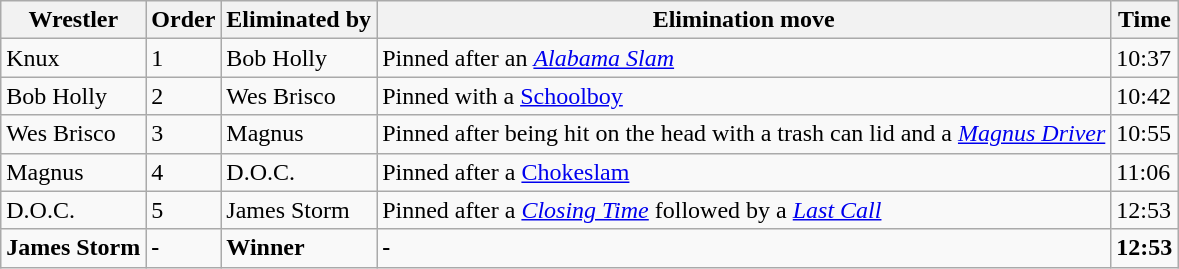<table class="wikitable" border="1">
<tr>
<th>Wrestler</th>
<th>Order</th>
<th>Eliminated by</th>
<th>Elimination move</th>
<th>Time</th>
</tr>
<tr>
<td>Knux</td>
<td>1</td>
<td>Bob Holly</td>
<td>Pinned after an <em><a href='#'>Alabama Slam</a></em></td>
<td>10:37</td>
</tr>
<tr>
<td>Bob Holly</td>
<td>2</td>
<td>Wes Brisco</td>
<td>Pinned with a <a href='#'>Schoolboy</a></td>
<td>10:42</td>
</tr>
<tr>
<td>Wes Brisco</td>
<td>3</td>
<td>Magnus</td>
<td>Pinned after being hit on the head with a trash can lid and a <em><a href='#'>Magnus Driver</a></em></td>
<td>10:55</td>
</tr>
<tr>
<td>Magnus</td>
<td>4</td>
<td>D.O.C.</td>
<td>Pinned after a <a href='#'>Chokeslam</a></td>
<td>11:06</td>
</tr>
<tr>
<td>D.O.C.</td>
<td>5</td>
<td>James Storm</td>
<td>Pinned after a <em><a href='#'>Closing Time</a></em> followed by a <em><a href='#'>Last Call</a></em></td>
<td>12:53</td>
</tr>
<tr>
<td><strong>James Storm</strong></td>
<td><strong>-</strong></td>
<td><strong>Winner</strong></td>
<td><strong>-</strong></td>
<td><strong>12:53</strong></td>
</tr>
</table>
